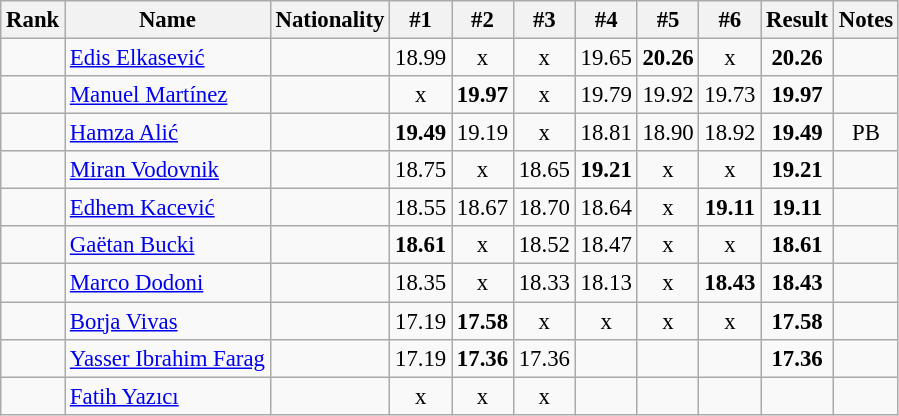<table class="wikitable sortable" style="text-align:center;font-size:95%">
<tr>
<th>Rank</th>
<th>Name</th>
<th>Nationality</th>
<th>#1</th>
<th>#2</th>
<th>#3</th>
<th>#4</th>
<th>#5</th>
<th>#6</th>
<th>Result</th>
<th>Notes</th>
</tr>
<tr>
<td></td>
<td align=left><a href='#'>Edis Elkasević</a></td>
<td align=left></td>
<td>18.99</td>
<td>x</td>
<td>x</td>
<td>19.65</td>
<td><strong>20.26</strong></td>
<td>x</td>
<td><strong>20.26</strong></td>
<td></td>
</tr>
<tr>
<td></td>
<td align=left><a href='#'>Manuel Martínez</a></td>
<td align=left></td>
<td>x</td>
<td><strong>19.97</strong></td>
<td>x</td>
<td>19.79</td>
<td>19.92</td>
<td>19.73</td>
<td><strong>19.97</strong></td>
<td></td>
</tr>
<tr>
<td></td>
<td align=left><a href='#'>Hamza Alić</a></td>
<td align=left></td>
<td><strong>19.49</strong></td>
<td>19.19</td>
<td>x</td>
<td>18.81</td>
<td>18.90</td>
<td>18.92</td>
<td><strong>19.49</strong></td>
<td>PB</td>
</tr>
<tr>
<td></td>
<td align=left><a href='#'>Miran Vodovnik</a></td>
<td align=left></td>
<td>18.75</td>
<td>x</td>
<td>18.65</td>
<td><strong>19.21</strong></td>
<td>x</td>
<td>x</td>
<td><strong>19.21</strong></td>
<td></td>
</tr>
<tr>
<td></td>
<td align=left><a href='#'>Edhem Kacević</a></td>
<td align=left></td>
<td>18.55</td>
<td>18.67</td>
<td>18.70</td>
<td>18.64</td>
<td>x</td>
<td><strong>19.11</strong></td>
<td><strong>19.11</strong></td>
<td></td>
</tr>
<tr>
<td></td>
<td align=left><a href='#'>Gaëtan Bucki</a></td>
<td align=left></td>
<td><strong>18.61</strong></td>
<td>x</td>
<td>18.52</td>
<td>18.47</td>
<td>x</td>
<td>x</td>
<td><strong>18.61</strong></td>
<td></td>
</tr>
<tr>
<td></td>
<td align=left><a href='#'>Marco Dodoni</a></td>
<td align=left></td>
<td>18.35</td>
<td>x</td>
<td>18.33</td>
<td>18.13</td>
<td>x</td>
<td><strong>18.43</strong></td>
<td><strong>18.43</strong></td>
<td></td>
</tr>
<tr>
<td></td>
<td align=left><a href='#'>Borja Vivas</a></td>
<td align=left></td>
<td>17.19</td>
<td><strong>17.58</strong></td>
<td>x</td>
<td>x</td>
<td>x</td>
<td>x</td>
<td><strong>17.58</strong></td>
<td></td>
</tr>
<tr>
<td></td>
<td align=left><a href='#'>Yasser Ibrahim Farag</a></td>
<td align=left></td>
<td>17.19</td>
<td><strong>17.36</strong></td>
<td>17.36</td>
<td></td>
<td></td>
<td></td>
<td><strong>17.36</strong></td>
<td></td>
</tr>
<tr>
<td></td>
<td align=left><a href='#'>Fatih Yazıcı</a></td>
<td align=left></td>
<td>x</td>
<td>x</td>
<td>x</td>
<td></td>
<td></td>
<td></td>
<td><strong></strong></td>
<td></td>
</tr>
</table>
